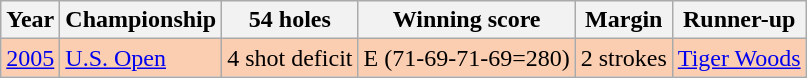<table class="wikitable">
<tr>
<th>Year</th>
<th>Championship</th>
<th>54 holes</th>
<th>Winning score</th>
<th>Margin</th>
<th>Runner-up</th>
</tr>
<tr style="background:#FBCEB1;">
<td><a href='#'>2005</a></td>
<td><a href='#'>U.S. Open</a></td>
<td>4 shot deficit</td>
<td>E (71-69-71-69=280)</td>
<td>2 strokes</td>
<td> <a href='#'>Tiger Woods</a></td>
</tr>
</table>
